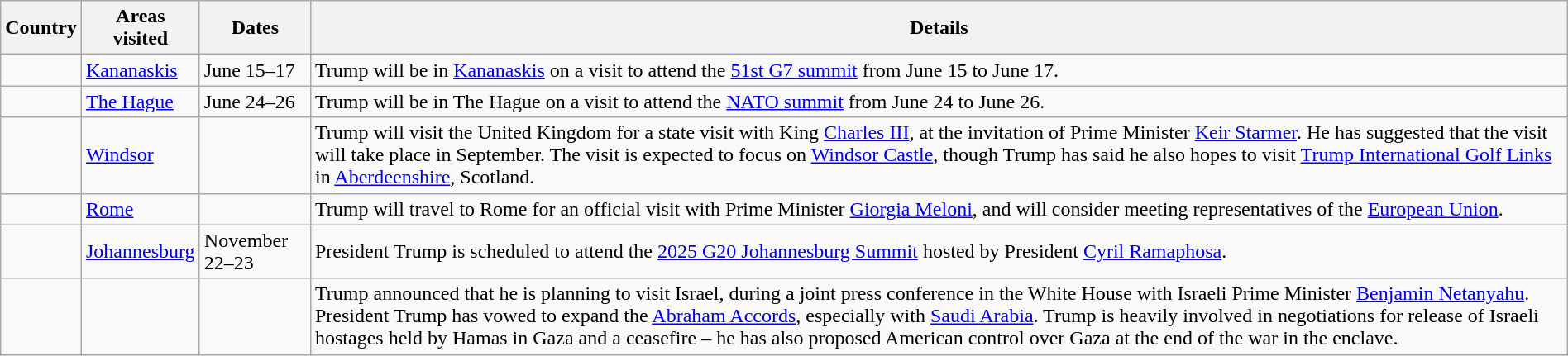<table class="wikitable" style="margin:1em auto 1em auto;">
<tr>
<th>Country</th>
<th>Areas visited</th>
<th>Dates</th>
<th>Details</th>
</tr>
<tr>
<td></td>
<td><a href='#'>Kananaskis</a></td>
<td>June 15–17</td>
<td>Trump will be in <a href='#'>Kananaskis</a> on a visit to attend the <a href='#'>51st G7 summit</a> from June 15 to June 17.</td>
</tr>
<tr>
<td></td>
<td><a href='#'>The Hague</a></td>
<td>June 24–26</td>
<td>Trump will be in The Hague on a visit to attend the <a href='#'>NATO summit</a> from June 24 to June 26.</td>
</tr>
<tr>
<td></td>
<td><a href='#'>Windsor</a></td>
<td></td>
<td>Trump will visit the United Kingdom for a state visit with King <a href='#'>Charles III</a>, at the invitation of Prime Minister <a href='#'>Keir Starmer</a>. He has suggested that the visit will take place in September. The visit is expected to focus on <a href='#'>Windsor Castle</a>, though Trump has said he also hopes to visit <a href='#'>Trump International Golf Links</a> in <a href='#'>Aberdeenshire</a>, Scotland.</td>
</tr>
<tr>
<td></td>
<td><a href='#'>Rome</a></td>
<td></td>
<td>Trump will travel to Rome for an official visit with Prime Minister <a href='#'>Giorgia Meloni</a>, and will consider meeting representatives of the <a href='#'>European Union</a>.</td>
</tr>
<tr>
<td></td>
<td><a href='#'>Johannesburg</a></td>
<td>November 22–23</td>
<td>President Trump is scheduled to attend the <a href='#'>2025 G20 Johannesburg Summit</a> hosted by President <a href='#'>Cyril Ramaphosa</a>.</td>
</tr>
<tr>
<td></td>
<td></td>
<td></td>
<td>Trump announced that he is planning to visit Israel, during a joint press conference in the White House with Israeli Prime Minister <a href='#'>Benjamin Netanyahu</a>. President Trump has vowed to expand the <a href='#'>Abraham Accords</a>, especially with <a href='#'>Saudi Arabia</a>. Trump is heavily involved in negotiations for release of Israeli hostages held by Hamas in Gaza and a ceasefire – he has also proposed American control over Gaza at the end of the war in the enclave.</td>
</tr>
</table>
